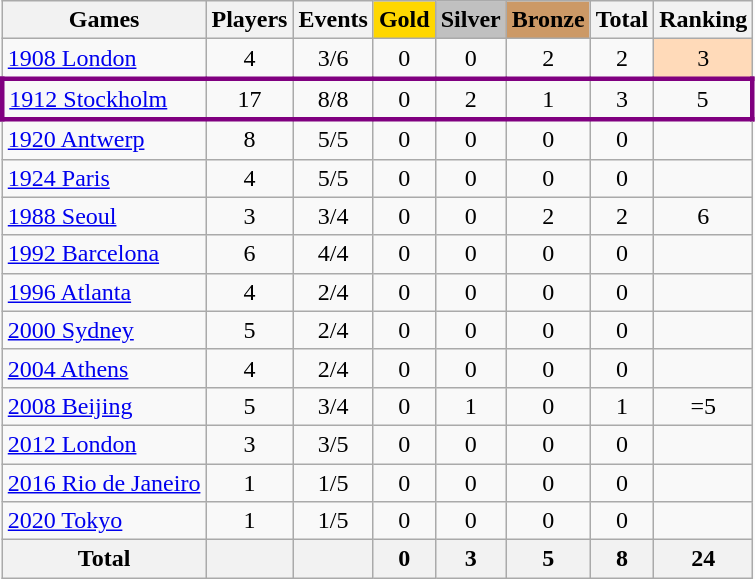<table class="wikitable sortable" style="text-align:center">
<tr>
<th>Games</th>
<th>Players</th>
<th>Events</th>
<th style="background-color:gold;">Gold</th>
<th style="background-color:silver;">Silver</th>
<th style="background-color:#c96;">Bronze</th>
<th>Total</th>
<th>Ranking</th>
</tr>
<tr>
<td align=left><a href='#'>1908 London</a></td>
<td>4</td>
<td>3/6</td>
<td>0</td>
<td>0</td>
<td>2</td>
<td>2</td>
<td bgcolor=ffdab9>3</td>
</tr>
<tr align=center style="border: 3px solid purple">
<td align=left><a href='#'>1912 Stockholm</a></td>
<td>17</td>
<td>8/8</td>
<td>0</td>
<td>2</td>
<td>1</td>
<td>3</td>
<td>5</td>
</tr>
<tr>
<td align=left><a href='#'>1920 Antwerp</a></td>
<td>8</td>
<td>5/5</td>
<td>0</td>
<td>0</td>
<td>0</td>
<td>0</td>
<td></td>
</tr>
<tr>
<td align=left><a href='#'>1924 Paris</a></td>
<td>4</td>
<td>5/5</td>
<td>0</td>
<td>0</td>
<td>0</td>
<td>0</td>
<td></td>
</tr>
<tr>
<td align=left><a href='#'>1988 Seoul</a></td>
<td>3</td>
<td>3/4</td>
<td>0</td>
<td>0</td>
<td>2</td>
<td>2</td>
<td>6</td>
</tr>
<tr>
<td align=left><a href='#'>1992 Barcelona</a></td>
<td>6</td>
<td>4/4</td>
<td>0</td>
<td>0</td>
<td>0</td>
<td>0</td>
<td></td>
</tr>
<tr>
<td align=left><a href='#'>1996 Atlanta</a></td>
<td>4</td>
<td>2/4</td>
<td>0</td>
<td>0</td>
<td>0</td>
<td>0</td>
<td></td>
</tr>
<tr>
<td align=left><a href='#'>2000 Sydney</a></td>
<td>5</td>
<td>2/4</td>
<td>0</td>
<td>0</td>
<td>0</td>
<td>0</td>
<td></td>
</tr>
<tr>
<td align=left><a href='#'>2004 Athens</a></td>
<td>4</td>
<td>2/4</td>
<td>0</td>
<td>0</td>
<td>0</td>
<td>0</td>
<td></td>
</tr>
<tr>
<td align=left><a href='#'>2008 Beijing</a></td>
<td>5</td>
<td>3/4</td>
<td>0</td>
<td>1</td>
<td>0</td>
<td>1</td>
<td>=5</td>
</tr>
<tr>
<td align=left><a href='#'>2012 London</a></td>
<td>3</td>
<td>3/5</td>
<td>0</td>
<td>0</td>
<td>0</td>
<td>0</td>
<td></td>
</tr>
<tr>
<td align=left><a href='#'>2016 Rio de Janeiro</a></td>
<td>1</td>
<td>1/5</td>
<td>0</td>
<td>0</td>
<td>0</td>
<td>0</td>
<td></td>
</tr>
<tr>
<td align=left><a href='#'>2020 Tokyo</a></td>
<td>1</td>
<td>1/5</td>
<td>0</td>
<td>0</td>
<td>0</td>
<td>0</td>
<td></td>
</tr>
<tr>
<th>Total</th>
<th></th>
<th></th>
<th>0</th>
<th>3</th>
<th>5</th>
<th>8</th>
<th>24</th>
</tr>
</table>
